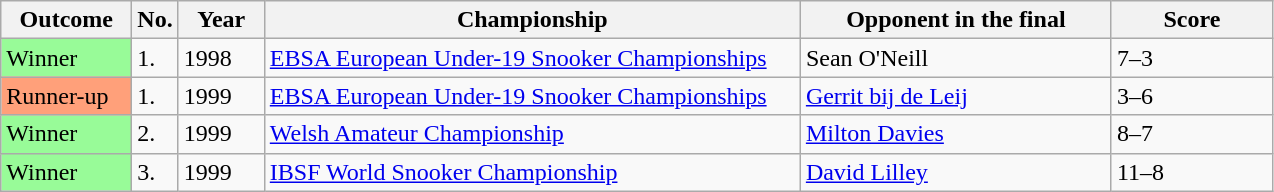<table class="sortable wikitable">
<tr>
<th width="80">Outcome</th>
<th width="20">No.</th>
<th width="50">Year</th>
<th width="350">Championship</th>
<th width="200">Opponent in the final</th>
<th width="100">Score</th>
</tr>
<tr>
<td style="background:#98fb98;">Winner</td>
<td>1.</td>
<td>1998</td>
<td><a href='#'>EBSA European Under-19 Snooker Championships</a></td>
<td> Sean O'Neill</td>
<td>7–3</td>
</tr>
<tr>
<td style="background:#ffa07a;">Runner-up</td>
<td>1.</td>
<td>1999</td>
<td><a href='#'>EBSA European Under-19 Snooker Championships</a></td>
<td> <a href='#'>Gerrit bij de Leij</a></td>
<td>3–6</td>
</tr>
<tr>
<td style="background:#98fb98;">Winner</td>
<td>2.</td>
<td>1999</td>
<td><a href='#'>Welsh Amateur Championship</a></td>
<td> <a href='#'>Milton Davies</a></td>
<td>8–7</td>
</tr>
<tr>
<td style="background:#98fb98;">Winner</td>
<td>3.</td>
<td>1999</td>
<td><a href='#'>IBSF World Snooker Championship</a></td>
<td> <a href='#'>David Lilley</a></td>
<td>11–8</td>
</tr>
</table>
